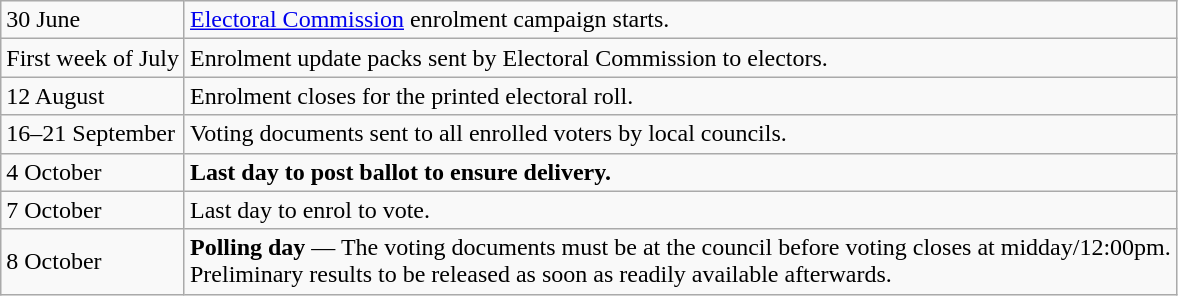<table class="wikitable">
<tr>
<td>30 June</td>
<td><a href='#'>Electoral Commission</a> enrolment campaign starts.</td>
</tr>
<tr>
<td>First week of July</td>
<td>Enrolment update packs sent by Electoral Commission to electors.</td>
</tr>
<tr>
<td>12 August</td>
<td>Enrolment closes for the printed electoral roll.</td>
</tr>
<tr>
<td>16–21 September</td>
<td>Voting documents sent to all enrolled voters by local councils.</td>
</tr>
<tr>
<td>4 October</td>
<td><strong>Last day to post ballot to ensure delivery.</strong></td>
</tr>
<tr>
<td>7 October</td>
<td>Last day to enrol to vote.</td>
</tr>
<tr>
<td>8 October</td>
<td><strong>Polling day</strong> — The voting documents must be at the council before voting closes at midday/12:00pm.<br>Preliminary results to be released as soon as readily available afterwards.</td>
</tr>
</table>
